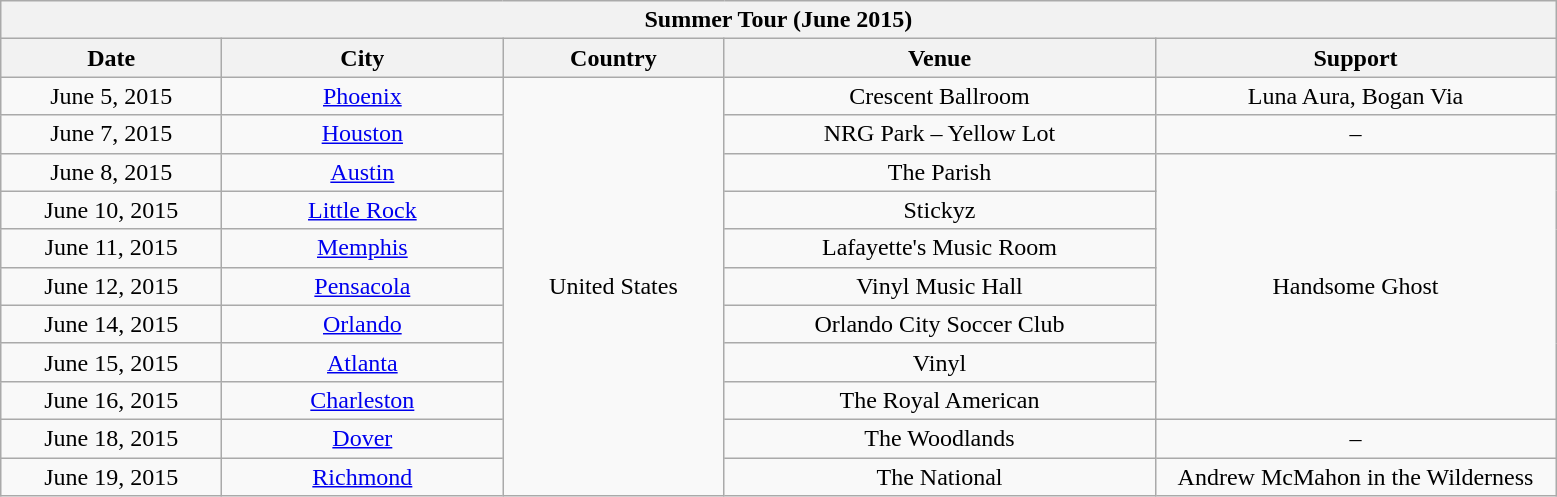<table class="wikitable" style="text-align:center;">
<tr>
<th colspan="5">Summer Tour (June 2015)</th>
</tr>
<tr>
<th style="width:140px;">Date</th>
<th style="width:180px;">City</th>
<th style="width:140px;">Country</th>
<th style="width:280px;">Venue</th>
<th style="width:260px;">Support</th>
</tr>
<tr>
<td>June 5, 2015</td>
<td><a href='#'>Phoenix</a></td>
<td rowspan="11">United States</td>
<td>Crescent Ballroom</td>
<td>Luna Aura, Bogan Via</td>
</tr>
<tr>
<td>June 7, 2015</td>
<td><a href='#'>Houston</a></td>
<td>NRG Park – Yellow Lot</td>
<td>–</td>
</tr>
<tr>
<td>June 8, 2015</td>
<td><a href='#'>Austin</a></td>
<td>The Parish</td>
<td rowspan="7">Handsome Ghost</td>
</tr>
<tr>
<td>June 10, 2015</td>
<td><a href='#'>Little Rock</a></td>
<td>Stickyz</td>
</tr>
<tr>
<td>June 11, 2015</td>
<td><a href='#'>Memphis</a></td>
<td>Lafayette's Music Room</td>
</tr>
<tr>
<td>June 12, 2015</td>
<td><a href='#'>Pensacola</a></td>
<td>Vinyl Music Hall</td>
</tr>
<tr>
<td>June 14, 2015</td>
<td><a href='#'>Orlando</a></td>
<td>Orlando City Soccer Club</td>
</tr>
<tr>
<td>June 15, 2015</td>
<td><a href='#'>Atlanta</a></td>
<td>Vinyl</td>
</tr>
<tr>
<td>June 16, 2015</td>
<td><a href='#'>Charleston</a></td>
<td>The Royal American</td>
</tr>
<tr>
<td>June 18, 2015</td>
<td><a href='#'>Dover</a></td>
<td>The Woodlands</td>
<td>–</td>
</tr>
<tr>
<td>June 19, 2015</td>
<td><a href='#'>Richmond</a></td>
<td>The National</td>
<td>Andrew McMahon in the Wilderness</td>
</tr>
</table>
